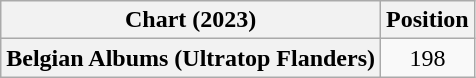<table class="wikitable plainrowheaders" style="text-align:center;">
<tr>
<th scope="col">Chart (2023)</th>
<th scope="col">Position</th>
</tr>
<tr>
<th scope="row">Belgian Albums (Ultratop Flanders)</th>
<td>198</td>
</tr>
</table>
